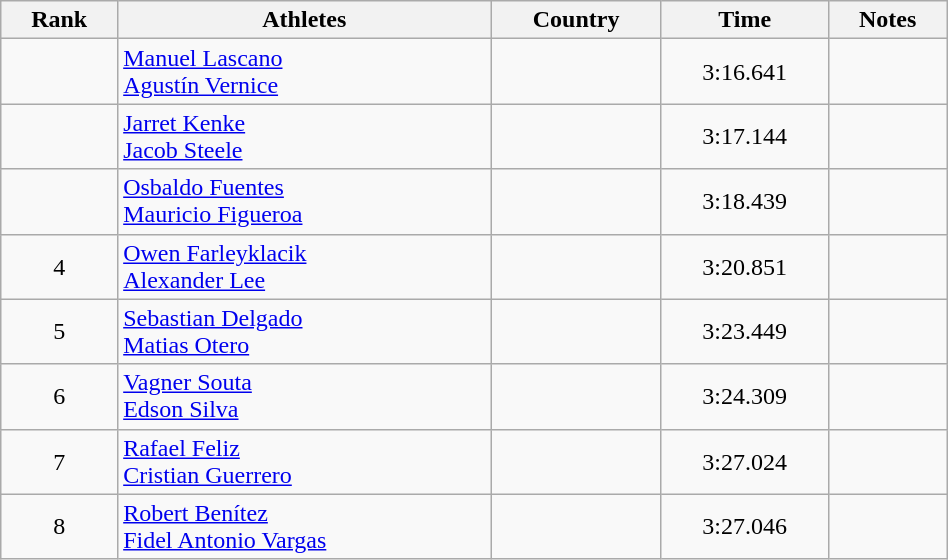<table class="wikitable" width=50% style="text-align:center">
<tr>
<th>Rank</th>
<th>Athletes</th>
<th>Country</th>
<th>Time</th>
<th>Notes</th>
</tr>
<tr>
<td></td>
<td align=left><a href='#'>Manuel Lascano</a><br><a href='#'>Agustín Vernice</a></td>
<td align=left></td>
<td>3:16.641</td>
<td></td>
</tr>
<tr>
<td></td>
<td align=left><a href='#'>Jarret Kenke</a><br><a href='#'>Jacob Steele</a></td>
<td align=left></td>
<td>3:17.144</td>
<td></td>
</tr>
<tr>
<td></td>
<td align=left><a href='#'>Osbaldo Fuentes</a><br><a href='#'>Mauricio Figueroa</a></td>
<td align=left></td>
<td>3:18.439</td>
<td></td>
</tr>
<tr>
<td>4</td>
<td align=left><a href='#'>Owen Farleyklacik</a><br><a href='#'>Alexander Lee</a></td>
<td align=left></td>
<td>3:20.851</td>
<td></td>
</tr>
<tr>
<td>5</td>
<td align=left><a href='#'>Sebastian Delgado</a><br><a href='#'>Matias Otero</a></td>
<td align=left></td>
<td>3:23.449</td>
<td></td>
</tr>
<tr>
<td>6</td>
<td align=left><a href='#'>Vagner Souta</a><br><a href='#'>Edson Silva</a></td>
<td align=left></td>
<td>3:24.309</td>
<td></td>
</tr>
<tr>
<td>7</td>
<td align=left><a href='#'>Rafael Feliz</a><br><a href='#'>Cristian Guerrero</a></td>
<td align=left></td>
<td>3:27.024</td>
<td></td>
</tr>
<tr>
<td>8</td>
<td align=left><a href='#'>Robert Benítez</a><br><a href='#'>Fidel Antonio Vargas</a></td>
<td align=left></td>
<td>3:27.046</td>
<td></td>
</tr>
</table>
